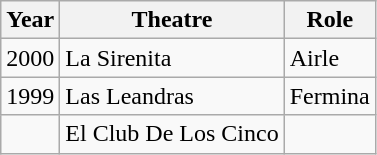<table class="wikitable">
<tr>
<th>Year</th>
<th>Theatre</th>
<th>Role</th>
</tr>
<tr>
<td align=center>2000</td>
<td>La Sirenita</td>
<td>Airle</td>
</tr>
<tr>
<td align=center>1999</td>
<td>Las Leandras</td>
<td>Fermina</td>
</tr>
<tr>
<td align=center></td>
<td>El Club De Los Cinco</td>
<td></td>
</tr>
</table>
